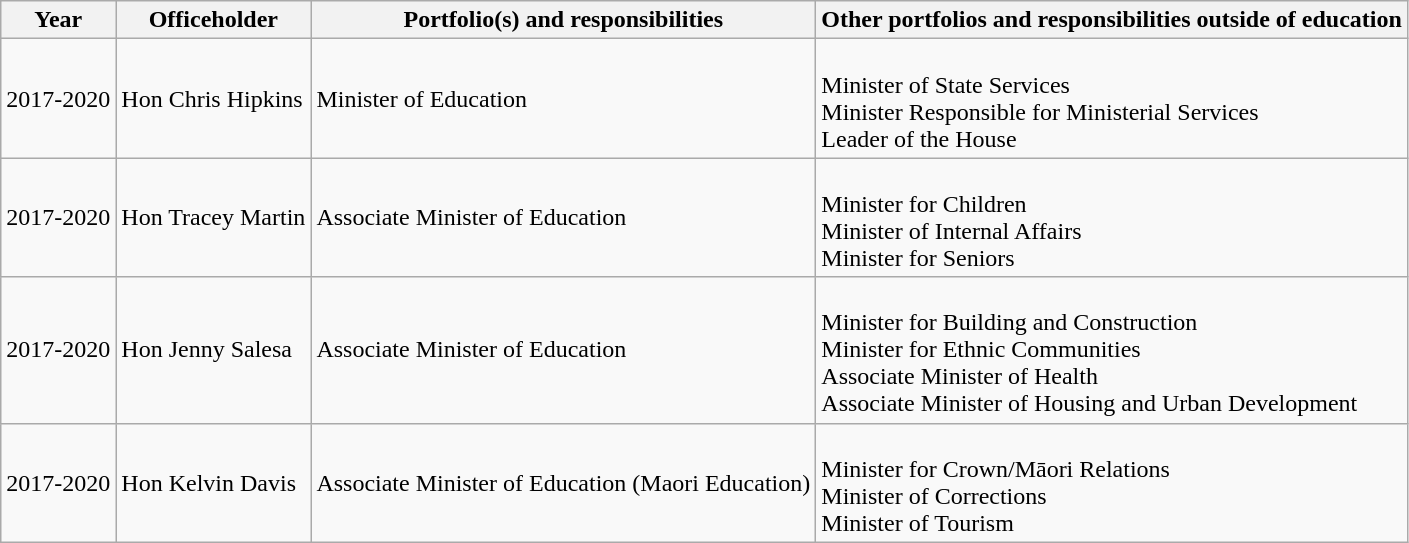<table class="wikitable">
<tr>
<th>Year</th>
<th>Officeholder</th>
<th>Portfolio(s) and responsibilities</th>
<th>Other portfolios and responsibilities outside of education</th>
</tr>
<tr>
<td>2017-2020</td>
<td>Hon Chris Hipkins</td>
<td>Minister of Education</td>
<td><br>Minister of State Services<br>Minister Responsible for Ministerial Services<br>Leader of the House</td>
</tr>
<tr>
<td>2017-2020</td>
<td>Hon Tracey Martin</td>
<td>Associate Minister of Education</td>
<td><br>Minister for Children<br>Minister of Internal Affairs<br>Minister for Seniors</td>
</tr>
<tr>
<td>2017-2020</td>
<td>Hon Jenny Salesa</td>
<td>Associate Minister of Education</td>
<td><br>Minister for Building and Construction<br>Minister for Ethnic Communities<br>Associate Minister of Health<br>Associate Minister of Housing and Urban Development</td>
</tr>
<tr>
<td>2017-2020</td>
<td>Hon Kelvin Davis</td>
<td>Associate Minister of Education (Maori Education)</td>
<td><br>Minister for Crown/Māori Relations<br>Minister of Corrections<br>Minister of Tourism </td>
</tr>
</table>
